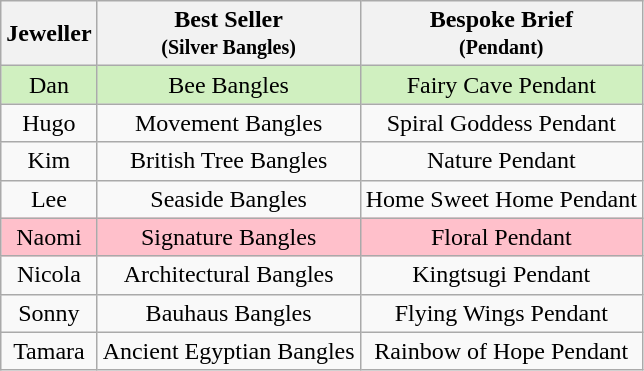<table class="wikitable" style="text-align:center;">
<tr>
<th>Jeweller</th>
<th>Best Seller<br><small>(Silver Bangles)</small></th>
<th>Bespoke Brief<br><small>(Pendant)</small></th>
</tr>
<tr style="background:#d0f0c0">
<td>Dan</td>
<td>Bee Bangles</td>
<td>Fairy Cave Pendant</td>
</tr>
<tr>
<td>Hugo</td>
<td>Movement Bangles</td>
<td>Spiral Goddess Pendant</td>
</tr>
<tr>
<td>Kim</td>
<td>British Tree Bangles</td>
<td>Nature Pendant</td>
</tr>
<tr>
<td>Lee</td>
<td>Seaside Bangles</td>
<td>Home Sweet Home Pendant</td>
</tr>
<tr style="background:Pink">
<td>Naomi</td>
<td>Signature Bangles</td>
<td>Floral Pendant</td>
</tr>
<tr>
<td>Nicola</td>
<td>Architectural Bangles</td>
<td>Kingtsugi Pendant</td>
</tr>
<tr>
<td>Sonny</td>
<td>Bauhaus Bangles</td>
<td>Flying Wings Pendant</td>
</tr>
<tr>
<td>Tamara</td>
<td>Ancient Egyptian Bangles</td>
<td>Rainbow of Hope Pendant</td>
</tr>
</table>
